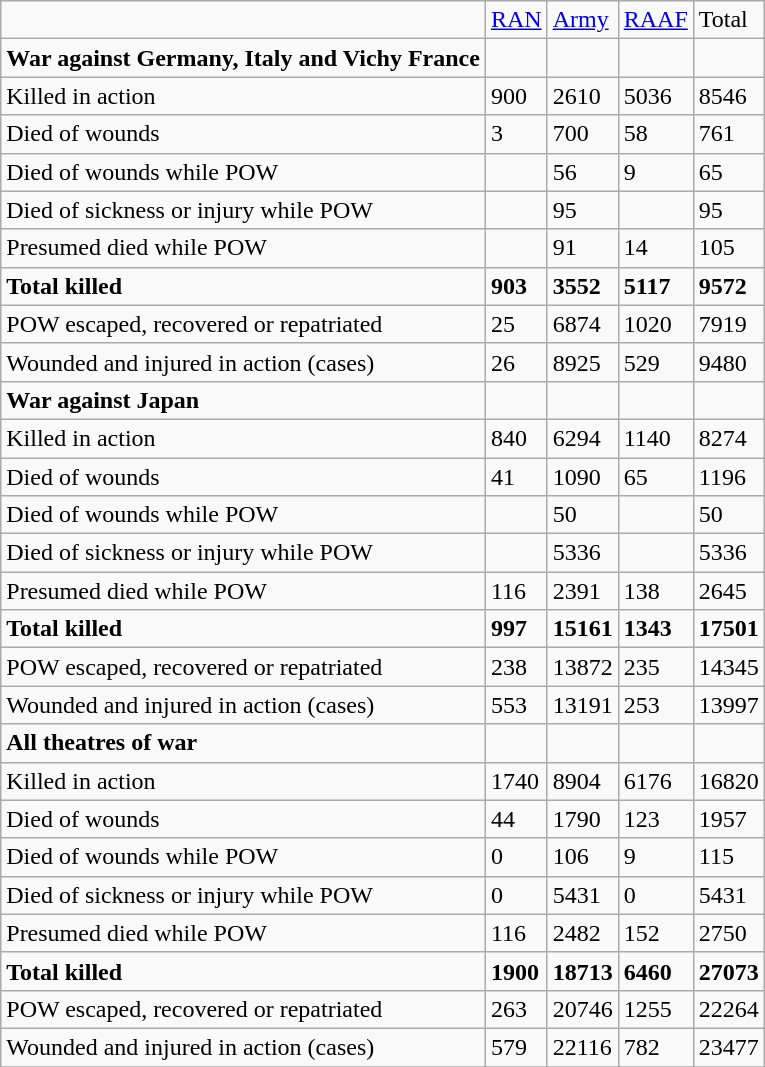<table class="wikitable">
<tr>
<td></td>
<td><a href='#'>RAN</a></td>
<td><a href='#'>Army</a></td>
<td><a href='#'>RAAF</a></td>
<td>Total</td>
</tr>
<tr --->
<td><strong>War against Germany, Italy and Vichy France</strong></td>
<td></td>
<td></td>
<td></td>
<td></td>
</tr>
<tr --->
<td>Killed in action</td>
<td>900</td>
<td>2610</td>
<td>5036</td>
<td>8546</td>
</tr>
<tr --->
<td>Died of wounds</td>
<td>3</td>
<td>700</td>
<td>58</td>
<td>761</td>
</tr>
<tr --->
<td>Died of wounds while POW</td>
<td></td>
<td>56</td>
<td>9</td>
<td>65</td>
</tr>
<tr --->
<td>Died of sickness or injury while POW</td>
<td></td>
<td>95</td>
<td></td>
<td>95</td>
</tr>
<tr --->
<td>Presumed died while POW</td>
<td></td>
<td>91</td>
<td>14</td>
<td>105</td>
</tr>
<tr --->
<td><strong>Total killed</strong></td>
<td><strong>903</strong></td>
<td><strong>3552</strong></td>
<td><strong>5117</strong></td>
<td><strong>9572</strong></td>
</tr>
<tr --->
<td>POW escaped, recovered or repatriated</td>
<td>25</td>
<td>6874</td>
<td>1020</td>
<td>7919</td>
</tr>
<tr --->
<td>Wounded and injured in action (cases)</td>
<td>26</td>
<td>8925</td>
<td>529</td>
<td>9480</td>
</tr>
<tr --->
<td><strong>War against Japan</strong></td>
<td></td>
<td></td>
<td></td>
<td></td>
</tr>
<tr --->
<td>Killed in action</td>
<td>840</td>
<td>6294</td>
<td>1140</td>
<td>8274</td>
</tr>
<tr --->
<td>Died of wounds</td>
<td>41</td>
<td>1090</td>
<td>65</td>
<td>1196</td>
</tr>
<tr --->
<td>Died of wounds while POW</td>
<td></td>
<td>50</td>
<td></td>
<td>50</td>
</tr>
<tr --->
<td>Died of sickness or injury while POW</td>
<td></td>
<td>5336</td>
<td></td>
<td>5336</td>
</tr>
<tr --->
<td>Presumed died while POW</td>
<td>116</td>
<td>2391</td>
<td>138</td>
<td>2645</td>
</tr>
<tr --->
<td><strong>Total killed</strong></td>
<td><strong>997</strong></td>
<td><strong>15161</strong></td>
<td><strong>1343</strong></td>
<td><strong>17501</strong></td>
</tr>
<tr --->
<td>POW escaped, recovered or repatriated</td>
<td>238</td>
<td>13872</td>
<td>235</td>
<td>14345</td>
</tr>
<tr --->
<td>Wounded and injured in action (cases)</td>
<td>553</td>
<td>13191</td>
<td>253</td>
<td>13997</td>
</tr>
<tr --->
<td><strong>All theatres of war</strong></td>
<td></td>
<td></td>
<td></td>
<td></td>
</tr>
<tr --->
<td>Killed in action</td>
<td>1740</td>
<td>8904</td>
<td>6176</td>
<td>16820</td>
</tr>
<tr --->
<td>Died of wounds</td>
<td>44</td>
<td>1790</td>
<td>123</td>
<td>1957</td>
</tr>
<tr --->
<td>Died of wounds while POW</td>
<td>0</td>
<td>106</td>
<td>9</td>
<td>115</td>
</tr>
<tr --->
<td>Died of sickness or injury while POW</td>
<td>0</td>
<td>5431</td>
<td>0</td>
<td>5431</td>
</tr>
<tr --->
<td>Presumed died while POW</td>
<td>116</td>
<td>2482</td>
<td>152</td>
<td>2750</td>
</tr>
<tr --->
<td><strong>Total killed</strong></td>
<td><strong>1900</strong></td>
<td><strong>18713</strong></td>
<td><strong>6460</strong></td>
<td><strong>27073</strong></td>
</tr>
<tr --->
<td>POW escaped, recovered or repatriated</td>
<td>263</td>
<td>20746</td>
<td>1255</td>
<td>22264</td>
</tr>
<tr --->
<td>Wounded and injured in action (cases)</td>
<td>579</td>
<td>22116</td>
<td>782</td>
<td>23477</td>
</tr>
<tr --->
</tr>
</table>
